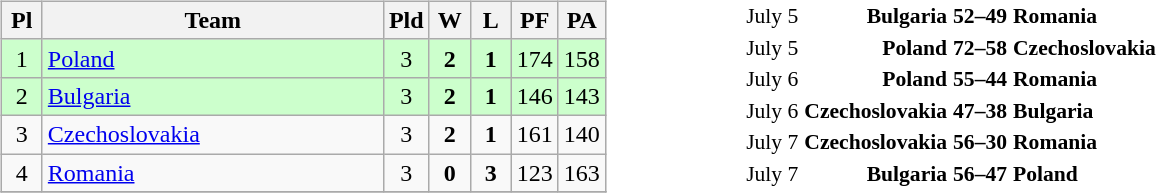<table>
<tr>
<td width="50%"><br><table class="wikitable" style="text-align: center;">
<tr>
<th width=20>Pl</th>
<th width=220>Team</th>
<th width=20>Pld</th>
<th width=20>W</th>
<th width=20>L</th>
<th width=20>PF</th>
<th width=20>PA</th>
</tr>
<tr bgcolor=ccffcc>
<td>1</td>
<td align="left"> <a href='#'>Poland</a></td>
<td>3</td>
<td><strong>2</strong></td>
<td><strong>1</strong></td>
<td>174</td>
<td>158</td>
</tr>
<tr bgcolor=ccffcc>
<td>2</td>
<td align="left"> <a href='#'>Bulgaria</a></td>
<td>3</td>
<td><strong>2</strong></td>
<td><strong>1</strong></td>
<td>146</td>
<td>143</td>
</tr>
<tr>
<td>3</td>
<td align="left"> <a href='#'>Czechoslovakia</a></td>
<td>3</td>
<td><strong>2</strong></td>
<td><strong>1</strong></td>
<td>161</td>
<td>140</td>
</tr>
<tr>
<td>4</td>
<td align="left"> <a href='#'>Romania</a></td>
<td>3</td>
<td><strong>0</strong></td>
<td><strong>3</strong></td>
<td>123</td>
<td>163</td>
</tr>
<tr>
</tr>
</table>
</td>
<td><br><table style="font-size:90%; margin: 0 auto;">
<tr>
<td>July 5</td>
<td align="right"><strong>Bulgaria</strong> </td>
<td align="center"><strong>52–49</strong></td>
<td><strong> Romania</strong></td>
</tr>
<tr>
<td>July 5</td>
<td align="right"><strong>Poland</strong> </td>
<td align="center"><strong>72–58</strong></td>
<td><strong> Czechoslovakia</strong></td>
</tr>
<tr>
<td>July 6</td>
<td align="right"><strong>Poland</strong> </td>
<td align="center"><strong>55–44</strong></td>
<td><strong> Romania</strong></td>
</tr>
<tr>
<td>July 6</td>
<td align="right"><strong>Czechoslovakia</strong> </td>
<td align="center"><strong>47–38</strong></td>
<td><strong> Bulgaria</strong></td>
</tr>
<tr>
<td>July 7</td>
<td align="right"><strong>Czechoslovakia</strong> </td>
<td align="center"><strong>56–30</strong></td>
<td><strong> Romania</strong></td>
</tr>
<tr>
<td>July 7</td>
<td align="right"><strong>Bulgaria</strong> </td>
<td align="center"><strong>56–47</strong></td>
<td><strong> Poland</strong></td>
</tr>
<tr>
</tr>
</table>
</td>
</tr>
</table>
